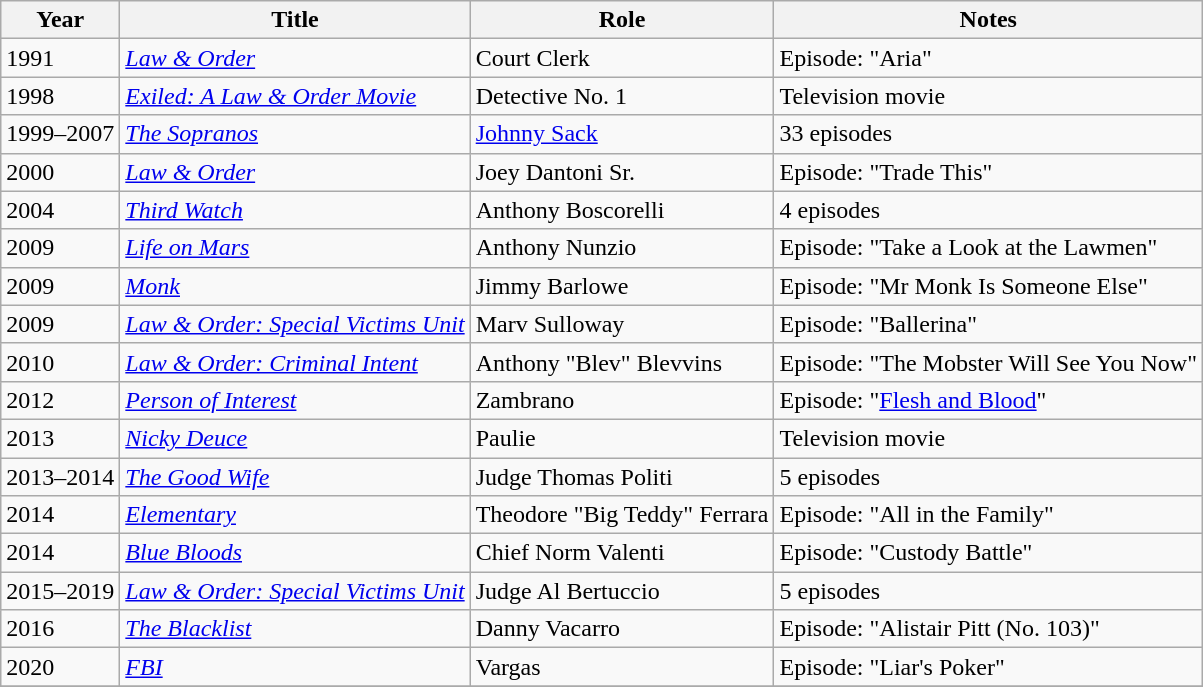<table class="wikitable sortable">
<tr>
<th>Year</th>
<th>Title</th>
<th>Role</th>
<th>Notes</th>
</tr>
<tr>
<td>1991</td>
<td><em><a href='#'>Law & Order</a></em></td>
<td>Court Clerk</td>
<td>Episode: "Aria"</td>
</tr>
<tr>
<td>1998</td>
<td><em><a href='#'>Exiled: A Law & Order Movie</a></em></td>
<td>Detective No. 1</td>
<td>Television movie</td>
</tr>
<tr>
<td>1999–2007</td>
<td><em><a href='#'>The Sopranos</a></em></td>
<td><a href='#'>Johnny Sack</a></td>
<td>33 episodes</td>
</tr>
<tr>
<td>2000</td>
<td><em><a href='#'>Law & Order</a></em></td>
<td>Joey Dantoni Sr.</td>
<td>Episode: "Trade This"</td>
</tr>
<tr>
<td>2004</td>
<td><em><a href='#'>Third Watch</a></em></td>
<td>Anthony Boscorelli</td>
<td>4 episodes</td>
</tr>
<tr>
<td>2009</td>
<td><em><a href='#'>Life on Mars</a></em></td>
<td>Anthony Nunzio</td>
<td>Episode: "Take a Look at the Lawmen"</td>
</tr>
<tr>
<td>2009</td>
<td><em><a href='#'>Monk</a></em></td>
<td>Jimmy Barlowe</td>
<td>Episode: "Mr Monk Is Someone Else"</td>
</tr>
<tr>
<td>2009</td>
<td><em><a href='#'>Law & Order: Special Victims Unit</a></em></td>
<td>Marv Sulloway</td>
<td>Episode: "Ballerina"</td>
</tr>
<tr>
<td>2010</td>
<td><em><a href='#'>Law & Order: Criminal Intent</a></em></td>
<td>Anthony "Blev" Blevvins</td>
<td>Episode: "The Mobster Will See You Now"</td>
</tr>
<tr>
<td>2012</td>
<td><em><a href='#'>Person of Interest</a></em></td>
<td>Zambrano</td>
<td>Episode: "<a href='#'>Flesh and Blood</a>"</td>
</tr>
<tr>
<td>2013</td>
<td><em><a href='#'>Nicky Deuce</a></em></td>
<td>Paulie</td>
<td>Television movie</td>
</tr>
<tr>
<td>2013–2014</td>
<td><em><a href='#'>The Good Wife</a></em></td>
<td>Judge Thomas Politi</td>
<td>5 episodes</td>
</tr>
<tr>
<td>2014</td>
<td><em><a href='#'>Elementary</a></em></td>
<td>Theodore "Big Teddy" Ferrara</td>
<td>Episode: "All in the Family"</td>
</tr>
<tr>
<td>2014</td>
<td><em><a href='#'>Blue Bloods</a></em></td>
<td>Chief Norm Valenti</td>
<td>Episode: "Custody Battle"</td>
</tr>
<tr>
<td>2015–2019</td>
<td><em><a href='#'>Law & Order: Special Victims Unit</a></em></td>
<td>Judge Al Bertuccio</td>
<td>5 episodes</td>
</tr>
<tr>
<td>2016</td>
<td><em><a href='#'>The Blacklist</a></em></td>
<td>Danny Vacarro</td>
<td>Episode: "Alistair Pitt (No. 103)"</td>
</tr>
<tr>
<td>2020</td>
<td><em><a href='#'>FBI</a></em></td>
<td>Vargas</td>
<td>Episode: "Liar's Poker"</td>
</tr>
<tr>
</tr>
</table>
